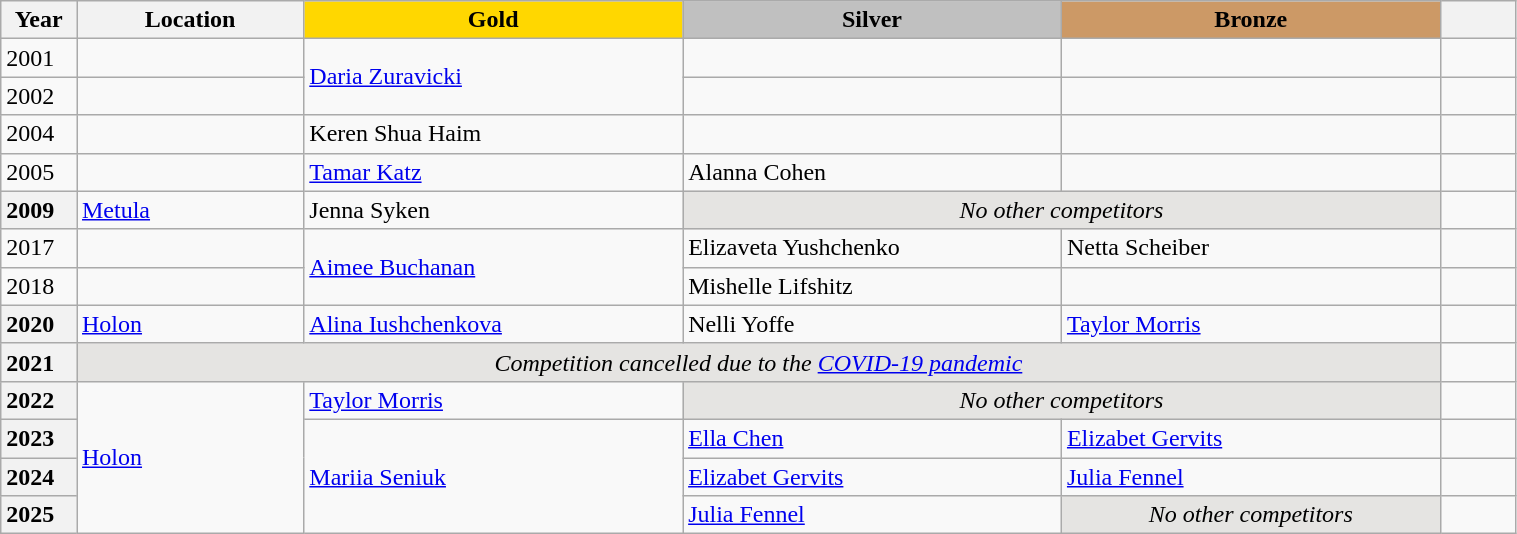<table class="wikitable unsortable" style="text-align:left; width:80%">
<tr>
<th scope="col" style="text-align:center; width:5%">Year</th>
<th scope="col" style="text-align:center; width:15%">Location</th>
<td scope="col" style="text-align:center; width:25%; background:gold"><strong>Gold</strong></td>
<td scope="col" style="text-align:center; width:25%; background:silver"><strong>Silver</strong></td>
<td scope="col" style="text-align:center; width:25%; background:#c96"><strong>Bronze</strong></td>
<th scope="col" style="text-align:center; width:5%"></th>
</tr>
<tr>
<td>2001</td>
<td></td>
<td rowspan="2"><a href='#'>Daria Zuravicki</a></td>
<td></td>
<td></td>
<td></td>
</tr>
<tr>
<td>2002</td>
<td></td>
<td></td>
<td></td>
<td></td>
</tr>
<tr>
<td>2004</td>
<td></td>
<td>Keren Shua Haim</td>
<td></td>
<td></td>
<td></td>
</tr>
<tr>
<td>2005</td>
<td></td>
<td><a href='#'>Tamar Katz</a></td>
<td>Alanna Cohen</td>
<td></td>
<td></td>
</tr>
<tr>
<th scope="row" style="text-align:left">2009</th>
<td><a href='#'>Metula</a></td>
<td>Jenna Syken</td>
<td colspan="2" align="center" bgcolor="e5e4e2"><em>No other competitors</em></td>
<td></td>
</tr>
<tr>
<td>2017</td>
<td></td>
<td rowspan="2"><a href='#'>Aimee Buchanan</a></td>
<td>Elizaveta Yushchenko</td>
<td>Netta Scheiber</td>
<td></td>
</tr>
<tr>
<td>2018</td>
<td></td>
<td>Mishelle Lifshitz</td>
<td></td>
<td></td>
</tr>
<tr>
<th scope="row" style="text-align:left">2020</th>
<td><a href='#'>Holon</a></td>
<td><a href='#'>Alina Iushchenkova</a></td>
<td>Nelli Yoffe</td>
<td><a href='#'>Taylor Morris</a></td>
<td></td>
</tr>
<tr>
<th scope="row" style="text-align:left">2021</th>
<td colspan="4" align="center" bgcolor="e5e4e2"><em>Competition cancelled due to the <a href='#'>COVID-19 pandemic</a></em></td>
<td></td>
</tr>
<tr>
<th scope="row" style="text-align:left">2022</th>
<td rowspan="4"><a href='#'>Holon</a></td>
<td><a href='#'>Taylor Morris</a></td>
<td colspan="2" align="center" bgcolor="e5e4e2"><em>No other competitors</em></td>
<td></td>
</tr>
<tr>
<th scope="row" style="text-align:left">2023</th>
<td rowspan="3"><a href='#'>Mariia Seniuk</a></td>
<td><a href='#'>Ella Chen</a></td>
<td><a href='#'>Elizabet Gervits</a></td>
<td></td>
</tr>
<tr>
<th scope="row" style="text-align:left">2024</th>
<td><a href='#'>Elizabet Gervits</a></td>
<td><a href='#'>Julia Fennel</a></td>
<td></td>
</tr>
<tr>
<th scope="row" style="text-align:left">2025</th>
<td><a href='#'>Julia Fennel</a></td>
<td align="center" bgcolor="e5e4e2"><em>No other competitors</em></td>
<td></td>
</tr>
</table>
